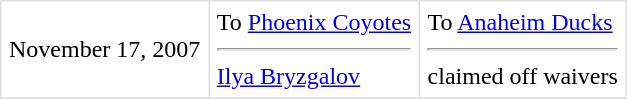<table border=1 style="border-collapse:collapse" bordercolor="#DFDFDF"  cellpadding="5">
<tr>
<td>November 17, 2007<br></td>
<td valign="top">To <a href='#'>Phoenix Coyotes</a> <hr> <a href='#'>Ilya Bryzgalov</a></td>
<td valign="top">To <a href='#'>Anaheim Ducks</a> <hr> claimed off waivers</td>
</tr>
<tr>
</tr>
</table>
